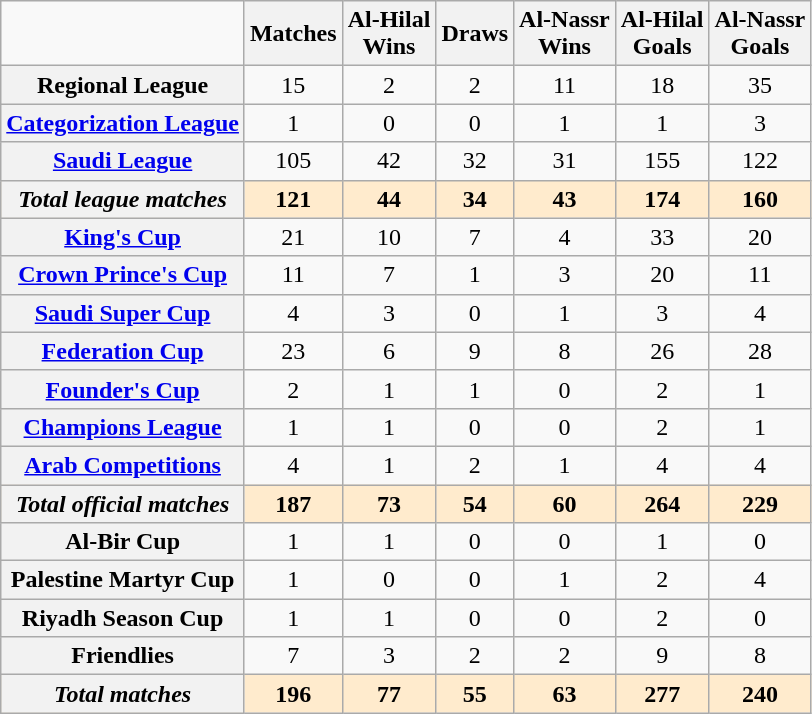<table class="wikitable" style="text-align: center;">
<tr>
<td></td>
<th>Matches</th>
<th>Al-Hilal<br>Wins</th>
<th>Draws</th>
<th>Al-Nassr<br>Wins</th>
<th>Al-Hilal<br>Goals</th>
<th>Al-Nassr<br>Goals</th>
</tr>
<tr>
<th>Regional League<br></th>
<td>15</td>
<td>2</td>
<td>2</td>
<td>11</td>
<td>18</td>
<td>35</td>
</tr>
<tr>
<th><a href='#'>Categorization League</a><br></th>
<td>1</td>
<td>0</td>
<td>0</td>
<td>1</td>
<td>1</td>
<td>3</td>
</tr>
<tr>
<th><a href='#'>Saudi League</a><br></th>
<td>105</td>
<td>42</td>
<td>32</td>
<td>31</td>
<td>155</td>
<td>122</td>
</tr>
<tr bgcolor=blanchedalmond>
<th><em>Total league matches</em><br></th>
<td><strong>121</strong></td>
<td><strong>44</strong></td>
<td><strong>34</strong></td>
<td><strong>43</strong></td>
<td><strong>174</strong></td>
<td><strong>160</strong></td>
</tr>
<tr>
<th><a href='#'>King's Cup</a><br></th>
<td>21</td>
<td>10</td>
<td>7</td>
<td>4</td>
<td>33</td>
<td>20</td>
</tr>
<tr>
<th><a href='#'>Crown Prince's Cup</a><br></th>
<td>11</td>
<td>7</td>
<td>1</td>
<td>3</td>
<td>20</td>
<td>11</td>
</tr>
<tr>
<th><a href='#'>Saudi Super Cup</a><br></th>
<td>4</td>
<td>3</td>
<td>0</td>
<td>1</td>
<td>3</td>
<td>4</td>
</tr>
<tr>
<th><a href='#'>Federation Cup</a><br></th>
<td>23</td>
<td>6</td>
<td>9</td>
<td>8</td>
<td>26</td>
<td>28</td>
</tr>
<tr>
<th><a href='#'>Founder's Cup</a><br></th>
<td>2</td>
<td>1</td>
<td>1</td>
<td>0</td>
<td>2</td>
<td>1</td>
</tr>
<tr>
<th><a href='#'>Champions League</a><br></th>
<td>1</td>
<td>1</td>
<td>0</td>
<td>0</td>
<td>2</td>
<td>1</td>
</tr>
<tr>
<th><a href='#'>Arab Competitions</a><br></th>
<td>4</td>
<td>1</td>
<td>2</td>
<td>1</td>
<td>4</td>
<td>4</td>
</tr>
<tr bgcolor=blanchedalmond>
<th><em>Total official matches</em></th>
<td><strong>187</strong></td>
<td><strong>73</strong></td>
<td><strong>54</strong></td>
<td><strong>60</strong></td>
<td><strong>264</strong></td>
<td><strong>229</strong></td>
</tr>
<tr>
<th>Al-Bir Cup</th>
<td>1</td>
<td>1</td>
<td>0</td>
<td>0</td>
<td>1</td>
<td>0</td>
</tr>
<tr>
<th>Palestine Martyr Cup</th>
<td>1</td>
<td>0</td>
<td>0</td>
<td>1</td>
<td>2</td>
<td>4</td>
</tr>
<tr>
<th>Riyadh Season Cup</th>
<td>1</td>
<td>1</td>
<td>0</td>
<td>0</td>
<td>2</td>
<td>0</td>
</tr>
<tr>
<th>Friendlies</th>
<td>7</td>
<td>3</td>
<td>2</td>
<td>2</td>
<td>9</td>
<td>8</td>
</tr>
<tr bgcolor=blanchedalmond>
<th><em>Total matches</em></th>
<td><strong>196</strong></td>
<td><strong>77</strong></td>
<td><strong>55</strong></td>
<td><strong>63</strong></td>
<td><strong>277</strong></td>
<td><strong>240</strong></td>
</tr>
</table>
